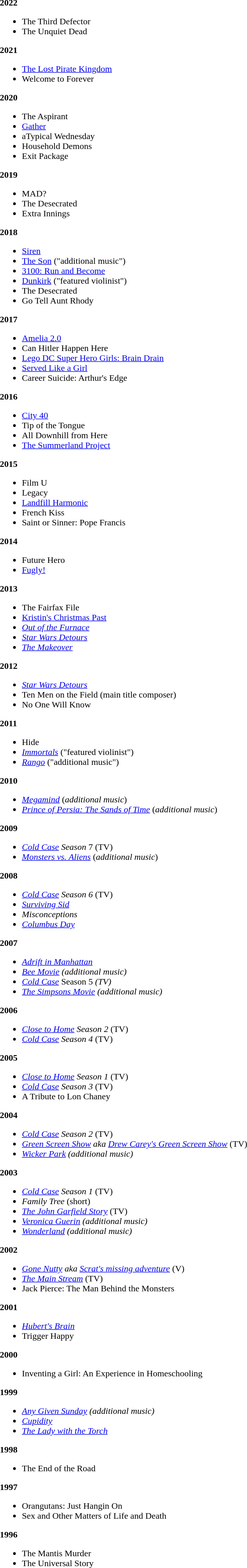<table style="width:100%;">
<tr>
<td style="width:50%;"><br><strong>2022</strong><ul><li>The Third Defector</li><li>The Unquiet Dead</li></ul><strong>2021</strong><ul><li><a href='#'>The Lost Pirate Kingdom</a></li><li>Welcome to Forever</li></ul><strong>2020</strong><ul><li>The Aspirant</li><li><a href='#'>Gather</a></li><li>aTypical Wednesday</li><li>Household Demons</li><li>Exit Package</li></ul><strong>2019</strong><ul><li>MAD?</li><li>The Desecrated</li><li>Extra Innings</li></ul><strong>2018</strong><ul><li><a href='#'>Siren</a></li><li><a href='#'>The Son</a> ("additional music")</li><li><a href='#'>3100: Run and Become</a></li><li><a href='#'>Dunkirk</a> ("featured violinist")</li><li>The Desecrated</li><li>Go Tell Aunt Rhody</li></ul><strong>2017</strong><ul><li><a href='#'>Amelia 2.0</a></li><li>Can Hitler Happen Here</li><li><a href='#'>Lego DC Super Hero Girls: Brain Drain</a></li><li><a href='#'>Served Like a Girl</a></li><li>Career Suicide: Arthur's Edge</li></ul><strong>2016</strong><ul><li><a href='#'>City 40</a></li><li>Tip of the Tongue</li><li>All Downhill from Here</li><li><a href='#'>The Summerland Project</a></li></ul><strong>2015</strong><ul><li>Film U</li><li>Legacy</li><li><a href='#'>Landfill Harmonic</a></li><li>French Kiss</li><li>Saint or Sinner: Pope Francis</li></ul><strong>2014</strong><ul><li>Future Hero</li><li><a href='#'>Fugly!</a></li></ul><strong>2013</strong><ul><li>The Fairfax File</li><li><a href='#'>Kristin's Christmas Past</a></li><li><em><a href='#'>Out of the Furnace</a></em></li><li><em><a href='#'>Star Wars Detours</a></em></li><li><em><a href='#'>The Makeover</a></em></li></ul><strong>2012</strong><ul><li><em><a href='#'>Star Wars Detours</a></em></li><li>Ten Men on the Field (main title composer)</li><li>No One Will Know</li></ul><strong>2011</strong><ul><li>Hide</li><li><em><a href='#'>Immortals</a></em> ("featured violinist")</li><li><em><a href='#'>Rango</a></em> ("additional music")</li></ul><strong>2010</strong><ul><li><em><a href='#'>Megamind</a></em> (<em>additional music</em>)</li><li><em><a href='#'>Prince of Persia: The Sands of Time</a></em> (<em>additional music</em>)</li></ul><strong>2009</strong><ul><li><em><a href='#'>Cold Case</a></em> <em>Season</em> 7 (TV)</li><li><em><a href='#'>Monsters vs. Aliens</a></em> (<em>additional music</em>)</li></ul><strong>2008</strong><ul><li><em><a href='#'>Cold Case</a> Season 6</em> (TV)</li><li><em><a href='#'>Surviving Sid</a></em></li><li><em>Misconceptions</em></li><li><em><a href='#'>Columbus Day</a></em></li></ul><strong>2007</strong><ul><li><em><a href='#'>Adrift in Manhattan</a></em></li><li><em><a href='#'>Bee Movie</a> (additional music)</em></li><li><em><a href='#'>Cold Case</a> </em>Season 5<em> (TV)</em></li><li><em><a href='#'>The Simpsons Movie</a> (additional music)</em></li></ul><strong>2006</strong><ul><li><em><a href='#'>Close to Home</a> Season 2</em> (TV)</li><li><em><a href='#'>Cold Case</a> Season 4</em> (TV)</li></ul><strong>2005</strong><ul><li><em><a href='#'>Close to Home</a> Season 1</em> (TV)</li><li><em><a href='#'>Cold Case</a> Season 3</em> (TV)</li><li>A Tribute to Lon Chaney</li></ul><strong>2004</strong><ul><li><em><a href='#'>Cold Case</a> Season 2</em> (TV)</li><li><em><a href='#'>Green Screen Show</a> aka <a href='#'>Drew Carey's Green Screen Show</a></em> (TV)</li><li><em><a href='#'>Wicker Park</a> (additional music)</em></li></ul><strong>2003</strong><ul><li><em><a href='#'>Cold Case</a> Season 1</em> (TV)</li><li><em>Family Tree</em> (short)</li><li><em><a href='#'>The John Garfield Story</a></em> (TV)</li><li><em><a href='#'>Veronica Guerin</a> (additional music)</em></li><li><em><a href='#'>Wonderland</a> (additional music)</em></li></ul><strong>2002</strong><ul><li><em><a href='#'>Gone Nutty</a> aka <a href='#'>Scrat's missing adventure</a></em> (V)</li><li><em><a href='#'>The Main Stream</a></em> (TV)</li><li>Jack Pierce: The Man Behind the Monsters</li></ul><strong>2001</strong><ul><li><em><a href='#'>Hubert's Brain</a></em></li><li>Trigger Happy</li></ul><strong>2000</strong><ul><li>Inventing a Girl: An Experience in Homeschooling</li></ul><strong>1999</strong><ul><li><em><a href='#'>Any Given Sunday</a> (additional music)</em></li><li><em><a href='#'>Cupidity</a></em></li><li><em><a href='#'>The Lady with the Torch</a></em></li></ul><strong>1998</strong><ul><li>The End of the Road</li></ul><strong>1997</strong><ul><li>Orangutans: Just Hangin On</li><li>Sex and Other Matters of Life and Death</li></ul><strong>1996</strong><ul><li>The Mantis Murder</li><li>The Universal Story</li></ul></td>
</tr>
</table>
